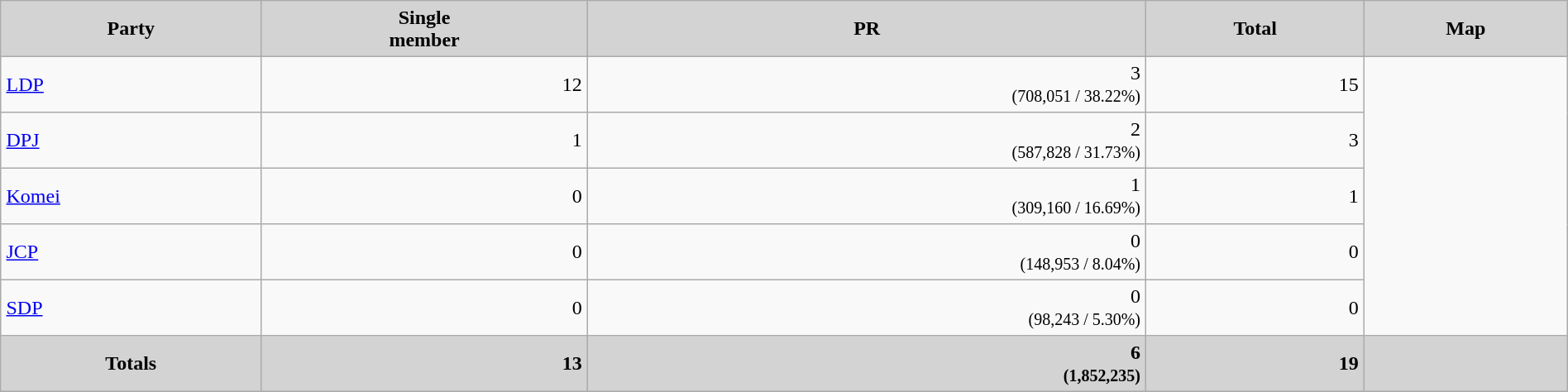<table border="2" cellpadding="4" cellspacing="0" style="width:100%; margin:1em 1em 1em 0; background:#f9f9f9; border:1px #aaa solid; border-collapse:collapse;">
<tr style="background:lightgrey;">
<th>Party</th>
<th>Single<br>member</th>
<th>PR</th>
<th>Total</th>
<th>Map</th>
</tr>
<tr>
<td><a href='#'>LDP</a></td>
<td style="text-align:right;">12</td>
<td style="text-align:right;">3<br><small>(708,051	/ 38.22%)</small></td>
<td style="text-align:right;">15</td>
<td rowspan=5></td>
</tr>
<tr>
<td><a href='#'>DPJ</a></td>
<td style="text-align:right;">1</td>
<td style="text-align:right;">2<br><small>(587,828	/ 31.73%)</small></td>
<td style="text-align:right;">3</td>
</tr>
<tr>
<td><a href='#'>Komei</a></td>
<td style="text-align:right;">0</td>
<td style="text-align:right;">1<br><small>(309,160	/ 16.69%)</small></td>
<td style="text-align:right;">1</td>
</tr>
<tr>
<td><a href='#'>JCP</a></td>
<td style="text-align:right;">0</td>
<td style="text-align:right;">0<br><small>(148,953	/ 8.04%)</small></td>
<td style="text-align:right;">0</td>
</tr>
<tr>
<td><a href='#'>SDP</a></td>
<td style="text-align:right;">0</td>
<td style="text-align:right;">0<br><small>(98,243 / 5.30%)</small></td>
<td style="text-align:right;">0</td>
</tr>
<tr style="background:lightgrey;">
<th><strong>Totals</strong></th>
<th style="text-align:right;">13</th>
<th style="text-align:right;">6<br><small>(1,852,235)</small></th>
<th style="text-align:right;">19</th>
<th></th>
</tr>
</table>
